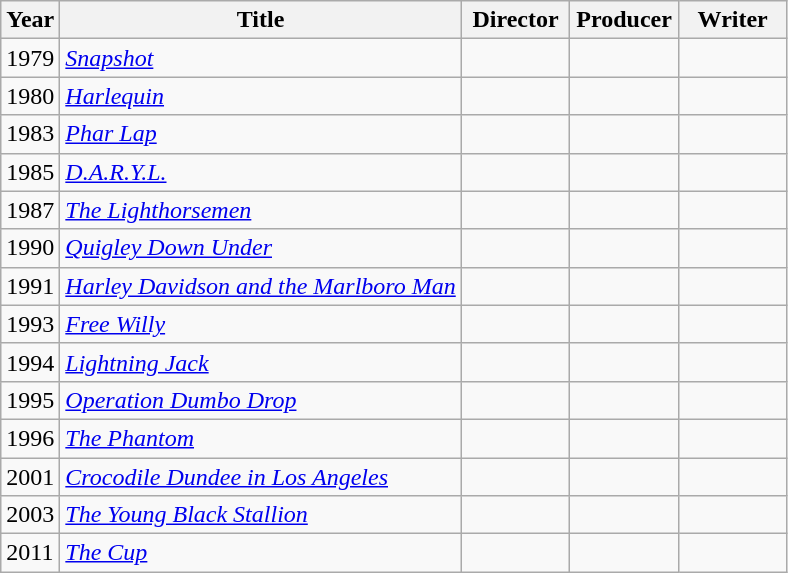<table class="wikitable">
<tr>
<th>Year</th>
<th>Title</th>
<th width=65>Director</th>
<th width=65>Producer</th>
<th width=65>Writer</th>
</tr>
<tr>
<td>1979</td>
<td><em><a href='#'>Snapshot</a></em></td>
<td></td>
<td></td>
<td></td>
</tr>
<tr>
<td>1980</td>
<td><em><a href='#'>Harlequin</a></em></td>
<td></td>
<td></td>
<td></td>
</tr>
<tr>
<td>1983</td>
<td><em><a href='#'>Phar Lap</a></em></td>
<td></td>
<td></td>
<td></td>
</tr>
<tr>
<td>1985</td>
<td><em><a href='#'>D.A.R.Y.L.</a></em></td>
<td></td>
<td></td>
<td></td>
</tr>
<tr>
<td>1987</td>
<td><em><a href='#'>The Lighthorsemen</a></em></td>
<td></td>
<td></td>
<td></td>
</tr>
<tr>
<td>1990</td>
<td><em><a href='#'>Quigley Down Under</a></em></td>
<td></td>
<td></td>
<td></td>
</tr>
<tr>
<td>1991</td>
<td><em><a href='#'>Harley Davidson and the Marlboro Man</a></em></td>
<td></td>
<td></td>
<td></td>
</tr>
<tr>
<td>1993</td>
<td><em><a href='#'>Free Willy</a></em></td>
<td></td>
<td></td>
<td></td>
</tr>
<tr>
<td>1994</td>
<td><em><a href='#'>Lightning Jack</a></em></td>
<td></td>
<td></td>
<td></td>
</tr>
<tr>
<td>1995</td>
<td><em><a href='#'>Operation Dumbo Drop</a></em></td>
<td></td>
<td></td>
<td></td>
</tr>
<tr>
<td>1996</td>
<td><em><a href='#'>The Phantom</a></em></td>
<td></td>
<td></td>
<td></td>
</tr>
<tr>
<td>2001</td>
<td><em><a href='#'>Crocodile Dundee in Los Angeles</a></em></td>
<td></td>
<td></td>
<td></td>
</tr>
<tr>
<td>2003</td>
<td><em><a href='#'>The Young Black Stallion</a></em></td>
<td></td>
<td></td>
<td></td>
</tr>
<tr>
<td>2011</td>
<td><em><a href='#'>The Cup</a></em></td>
<td></td>
<td></td>
<td></td>
</tr>
</table>
